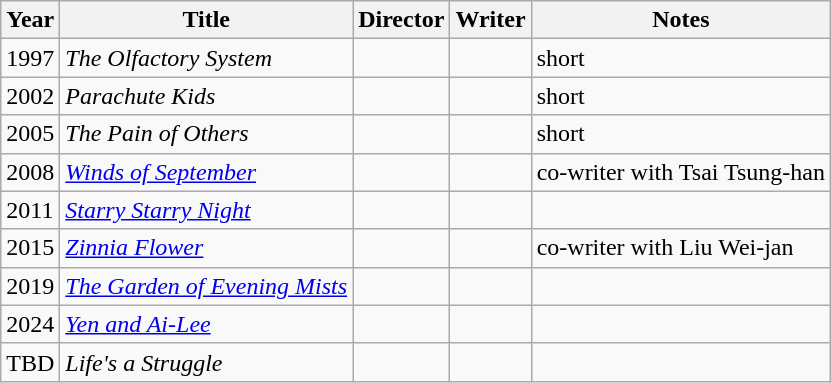<table class="wikitable">
<tr>
<th>Year</th>
<th>Title</th>
<th>Director</th>
<th>Writer</th>
<th>Notes</th>
</tr>
<tr>
<td>1997</td>
<td><em>The Olfactory System</em></td>
<td></td>
<td></td>
<td>short</td>
</tr>
<tr>
<td>2002</td>
<td><em>Parachute Kids</em></td>
<td></td>
<td></td>
<td>short</td>
</tr>
<tr>
<td>2005</td>
<td><em>The Pain of Others</em></td>
<td></td>
<td></td>
<td>short</td>
</tr>
<tr>
<td>2008</td>
<td><em><a href='#'>Winds of September</a></em></td>
<td></td>
<td></td>
<td>co-writer with Tsai Tsung-han</td>
</tr>
<tr>
<td>2011</td>
<td><a href='#'><em>Starry Starry Night</em></a></td>
<td></td>
<td></td>
<td></td>
</tr>
<tr>
<td>2015</td>
<td><em><a href='#'>Zinnia Flower</a></em></td>
<td></td>
<td></td>
<td>co-writer with Liu Wei-jan</td>
</tr>
<tr>
<td>2019</td>
<td><a href='#'><em>The Garden of Evening Mists</em></a></td>
<td></td>
<td></td>
<td></td>
</tr>
<tr>
<td>2024</td>
<td><em><a href='#'>Yen and Ai-Lee</a></em></td>
<td></td>
<td></td>
<td></td>
</tr>
<tr>
<td>TBD</td>
<td><em>Life's a Struggle</em></td>
<td></td>
<td></td>
<td></td>
</tr>
</table>
